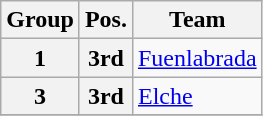<table class="wikitable">
<tr>
<th>Group</th>
<th>Pos.</th>
<th>Team</th>
</tr>
<tr>
<th>1</th>
<th>3rd</th>
<td><a href='#'>Fuenlabrada</a></td>
</tr>
<tr>
<th>3</th>
<th>3rd</th>
<td><a href='#'>Elche</a></td>
</tr>
<tr>
</tr>
</table>
